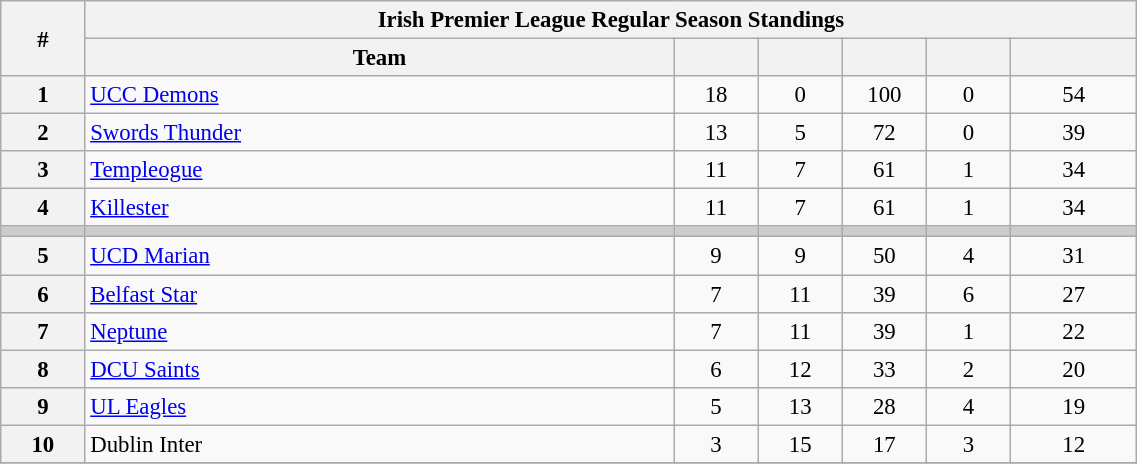<table class="wikitable" width="60%" style="font-size:95%; text-align:center">
<tr>
<th width="5%" rowspan=2>#</th>
<th colspan="6" align="center"><strong>Irish Premier League Regular Season Standings</strong></th>
</tr>
<tr>
<th width="35%">Team</th>
<th width="5%"></th>
<th width="5%"></th>
<th width="5%"></th>
<th width="5%"></th>
<th width="7.5%"></th>
</tr>
<tr>
<th>1</th>
<td align=left><a href='#'>UCC Demons</a></td>
<td>18</td>
<td>0</td>
<td>100</td>
<td>0</td>
<td>54</td>
</tr>
<tr>
<th>2</th>
<td align=left><a href='#'>Swords Thunder</a></td>
<td>13</td>
<td>5</td>
<td>72</td>
<td>0</td>
<td>39</td>
</tr>
<tr>
<th>3</th>
<td align=left><a href='#'>Templeogue</a></td>
<td>11</td>
<td>7</td>
<td>61</td>
<td>1</td>
<td>34</td>
</tr>
<tr>
<th>4</th>
<td align=left><a href='#'>Killester</a></td>
<td>11</td>
<td>7</td>
<td>61</td>
<td>1</td>
<td>34</td>
</tr>
<tr bgcolor="#cccccc">
<td></td>
<td></td>
<td></td>
<td></td>
<td></td>
<td></td>
<td></td>
</tr>
<tr>
<th>5</th>
<td align=left><a href='#'>UCD Marian</a></td>
<td>9</td>
<td>9</td>
<td>50</td>
<td>4</td>
<td>31</td>
</tr>
<tr>
<th>6</th>
<td align=left><a href='#'>Belfast Star</a></td>
<td>7</td>
<td>11</td>
<td>39</td>
<td>6</td>
<td>27</td>
</tr>
<tr>
<th>7</th>
<td align=left><a href='#'>Neptune</a></td>
<td>7</td>
<td>11</td>
<td>39</td>
<td>1</td>
<td>22</td>
</tr>
<tr>
<th>8</th>
<td align=left><a href='#'>DCU Saints</a></td>
<td>6</td>
<td>12</td>
<td>33</td>
<td>2</td>
<td>20</td>
</tr>
<tr>
<th>9</th>
<td align=left><a href='#'>UL Eagles</a></td>
<td>5</td>
<td>13</td>
<td>28</td>
<td>4</td>
<td>19</td>
</tr>
<tr>
<th>10</th>
<td align=left>Dublin Inter</td>
<td>3</td>
<td>15</td>
<td>17</td>
<td>3</td>
<td>12</td>
</tr>
<tr>
</tr>
</table>
